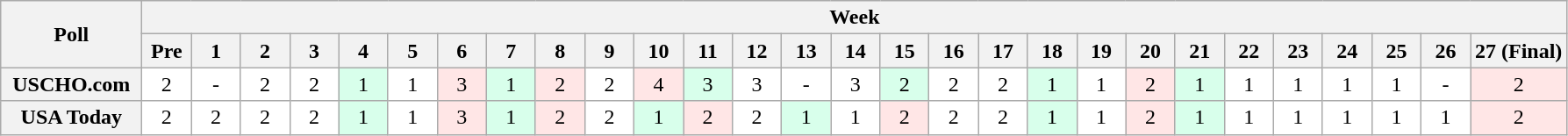<table class="wikitable" style="white-space:nowrap;">
<tr>
<th scope="col" width="100" rowspan="2">Poll</th>
<th colspan="28">Week</th>
</tr>
<tr>
<th scope="col" width="30">Pre</th>
<th scope="col" width="30">1</th>
<th scope="col" width="30">2</th>
<th scope="col" width="30">3</th>
<th scope="col" width="30">4</th>
<th scope="col" width="30">5</th>
<th scope="col" width="30">6</th>
<th scope="col" width="30">7</th>
<th scope="col" width="30">8</th>
<th scope="col" width="30">9</th>
<th scope="col" width="30">10</th>
<th scope="col" width="30">11</th>
<th scope="col" width="30">12</th>
<th scope="col" width="30">13</th>
<th scope="col" width="30">14</th>
<th scope="col" width="30">15</th>
<th scope="col" width="30">16</th>
<th scope="col" width="30">17</th>
<th scope="col" width="30">18</th>
<th scope="col" width="30">19</th>
<th scope="col" width="30">20</th>
<th scope="col" width="30">21</th>
<th scope="col" width="30">22</th>
<th scope="col" width="30">23</th>
<th scope="col" width="30">24</th>
<th scope="col" width="30">25</th>
<th scope="col" width="30">26</th>
<th scope="col" width="30">27 (Final)</th>
</tr>
<tr style="text-align:center;">
<th>USCHO.com</th>
<td bgcolor=FFFFFF>2 </td>
<td bgcolor=FFFFFF>-</td>
<td bgcolor=FFFFFF>2 </td>
<td bgcolor=FFFFFF>2 </td>
<td bgcolor=D8FFEB>1 </td>
<td bgcolor=FFFFFF>1 </td>
<td bgcolor=FFE6E6>3 </td>
<td bgcolor=D8FFEB>1 </td>
<td bgcolor=FFE6E6>2 </td>
<td bgcolor=FFFFFF>2 </td>
<td bgcolor=FFE6E6>4 </td>
<td bgcolor=D8FFEB>3 </td>
<td bgcolor=FFFFFF>3 </td>
<td bgcolor=FFFFFF>-</td>
<td bgcolor=FFFFFF>3 </td>
<td bgcolor=D8FFEB>2 </td>
<td bgcolor=FFFFFF>2 </td>
<td bgcolor=FFFFFF>2 </td>
<td bgcolor=D8FFEB>1 </td>
<td bgcolor=FFFFFF>1 </td>
<td bgcolor=FFE6E6>2 </td>
<td bgcolor=D8FFEB>1 </td>
<td bgcolor=FFFFFF>1 </td>
<td bgcolor=FFFFFF>1 </td>
<td bgcolor=FFFFFF>1 </td>
<td bgcolor=FFFFFF>1 </td>
<td bgcolor=FFFFFF>-</td>
<td bgcolor=FFE6E6>2</td>
</tr>
<tr style="text-align:center;">
<th>USA Today</th>
<td bgcolor=FFFFFF>2 </td>
<td bgcolor=FFFFFF>2 </td>
<td bgcolor=FFFFFF>2 </td>
<td bgcolor=FFFFFF>2 </td>
<td bgcolor=D8FFEB>1 </td>
<td bgcolor=FFFFFF>1 </td>
<td bgcolor=FFE6E6>3 </td>
<td bgcolor=D8FFEB>1 </td>
<td bgcolor=FFE6E6>2 </td>
<td bgcolor=FFFFFF>2 </td>
<td bgcolor=D8FFEB>1 </td>
<td bgcolor=FFE6E6>2 </td>
<td bgcolor=FFFFFF>2 </td>
<td bgcolor=D8FFEB>1 </td>
<td bgcolor=FFFFFF>1 </td>
<td bgcolor=FFE6E6>2 </td>
<td bgcolor=FFFFFF>2 </td>
<td bgcolor=FFFFFF>2 </td>
<td bgcolor=D8FFEB>1 </td>
<td bgcolor=FFFFFF>1 </td>
<td bgcolor=FFE6E6>2 </td>
<td bgcolor=D8FFEB>1 </td>
<td bgcolor=FFFFFF>1 </td>
<td bgcolor=FFFFFF>1 </td>
<td bgcolor=FFFFFF>1 </td>
<td bgcolor=FFFFFF>1 </td>
<td bgcolor=FFFFFF>1 </td>
<td bgcolor=FFE6E6>2</td>
</tr>
</table>
